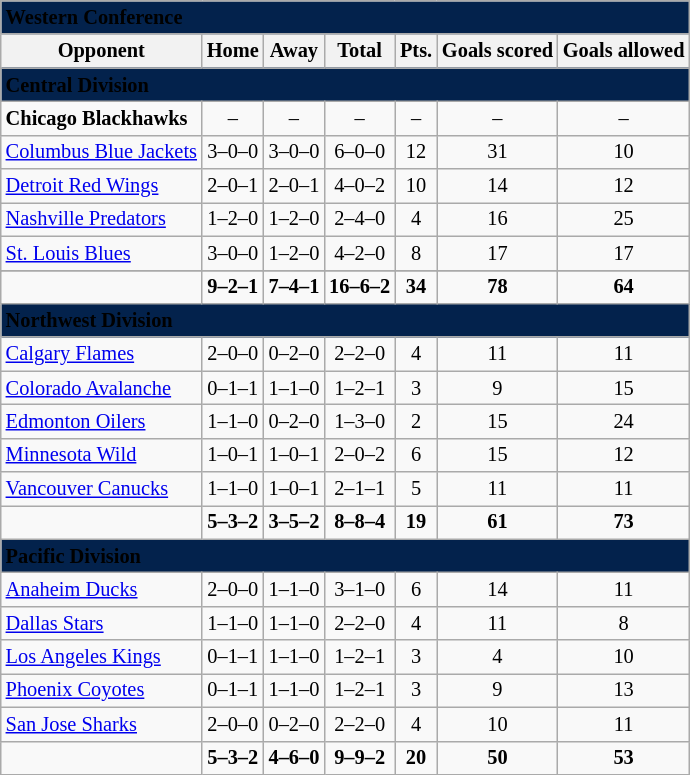<table class="wikitable" style="font-size: 85%; text-align: center">
<tr>
<td colspan="7" style="text-align:left; background:#03224c"><span> <strong>Western Conference</strong> </span></td>
</tr>
<tr>
<th>Opponent</th>
<th>Home</th>
<th>Away</th>
<th>Total</th>
<th>Pts.</th>
<th>Goals scored</th>
<th>Goals allowed</th>
</tr>
<tr>
<td colspan="7" style="text-align:left; background:#03224c"><span> <strong>Central Division</strong> </span></td>
</tr>
<tr>
<td style="text-align:left"><strong>Chicago Blackhawks</strong></td>
<td>–</td>
<td>–</td>
<td>–</td>
<td>–</td>
<td>–</td>
<td>–</td>
</tr>
<tr>
<td style="text-align:left"><a href='#'>Columbus Blue Jackets</a></td>
<td>3–0–0</td>
<td>3–0–0</td>
<td>6–0–0</td>
<td>12</td>
<td>31</td>
<td>10</td>
</tr>
<tr>
<td style="text-align:left"><a href='#'>Detroit Red Wings</a></td>
<td>2–0–1</td>
<td>2–0–1</td>
<td>4–0–2</td>
<td>10</td>
<td>14</td>
<td>12</td>
</tr>
<tr>
<td style="text-align:left"><a href='#'>Nashville Predators</a></td>
<td>1–2–0</td>
<td>1–2–0</td>
<td>2–4–0</td>
<td>4</td>
<td>16</td>
<td>25</td>
</tr>
<tr>
<td style="text-align:left"><a href='#'>St. Louis Blues</a></td>
<td>3–0–0</td>
<td>1–2–0</td>
<td>4–2–0</td>
<td>8</td>
<td>17</td>
<td>17</td>
</tr>
<tr>
</tr>
<tr style="font-weight:bold">
<td></td>
<td>9–2–1</td>
<td>7–4–1</td>
<td>16–6–2</td>
<td>34</td>
<td>78</td>
<td>64</td>
</tr>
<tr>
<td colspan="7" style="text-align:left; background:#03224c"><span> <strong>Northwest Division</strong> </span></td>
</tr>
<tr>
<td style="text-align:left"><a href='#'>Calgary Flames</a></td>
<td>2–0–0</td>
<td>0–2–0</td>
<td>2–2–0</td>
<td>4</td>
<td>11</td>
<td>11</td>
</tr>
<tr>
<td style="text-align:left"><a href='#'>Colorado Avalanche</a></td>
<td>0–1–1</td>
<td>1–1–0</td>
<td>1–2–1</td>
<td>3</td>
<td>9</td>
<td>15</td>
</tr>
<tr>
<td style="text-align:left"><a href='#'>Edmonton Oilers</a></td>
<td>1–1–0</td>
<td>0–2–0</td>
<td>1–3–0</td>
<td>2</td>
<td>15</td>
<td>24</td>
</tr>
<tr>
<td style="text-align:left"><a href='#'>Minnesota Wild</a></td>
<td>1–0–1</td>
<td>1–0–1</td>
<td>2–0–2</td>
<td>6</td>
<td>15</td>
<td>12</td>
</tr>
<tr>
<td style="text-align:left"><a href='#'>Vancouver Canucks</a></td>
<td>1–1–0</td>
<td>1–0–1</td>
<td>2–1–1</td>
<td>5</td>
<td>11</td>
<td>11</td>
</tr>
<tr style="font-weight:bold">
<td></td>
<td>5–3–2</td>
<td>3–5–2</td>
<td>8–8–4</td>
<td>19</td>
<td>61</td>
<td>73</td>
</tr>
<tr>
<td colspan="7" style="text-align:left; background:#03224c"><span> <strong>Pacific Division</strong> </span></td>
</tr>
<tr>
<td style="text-align:left"><a href='#'>Anaheim Ducks</a></td>
<td>2–0–0</td>
<td>1–1–0</td>
<td>3–1–0</td>
<td>6</td>
<td>14</td>
<td>11</td>
</tr>
<tr>
<td style="text-align:left"><a href='#'>Dallas Stars</a></td>
<td>1–1–0</td>
<td>1–1–0</td>
<td>2–2–0</td>
<td>4</td>
<td>11</td>
<td>8</td>
</tr>
<tr>
<td style="text-align:left"><a href='#'>Los Angeles Kings</a></td>
<td>0–1–1</td>
<td>1–1–0</td>
<td>1–2–1</td>
<td>3</td>
<td>4</td>
<td>10</td>
</tr>
<tr>
<td style="text-align:left"><a href='#'>Phoenix Coyotes</a></td>
<td>0–1–1</td>
<td>1–1–0</td>
<td>1–2–1</td>
<td>3</td>
<td>9</td>
<td>13</td>
</tr>
<tr>
<td style="text-align:left"><a href='#'>San Jose Sharks</a></td>
<td>2–0–0</td>
<td>0–2–0</td>
<td>2–2–0</td>
<td>4</td>
<td>10</td>
<td>11</td>
</tr>
<tr style="font-weight:bold">
<td></td>
<td>5–3–2</td>
<td>4–6–0</td>
<td>9–9–2</td>
<td>20</td>
<td>50</td>
<td>53</td>
</tr>
</table>
